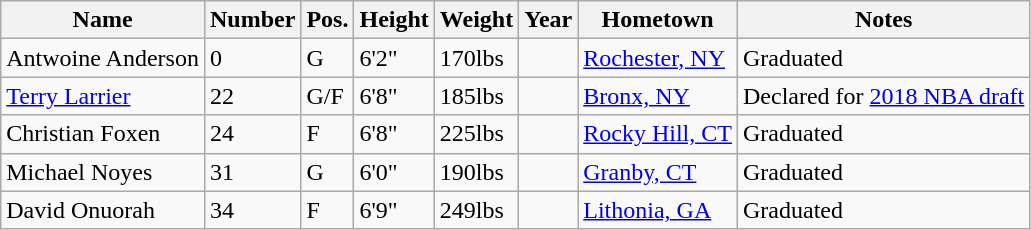<table class="wikitable sortable" border="1">
<tr>
<th>Name</th>
<th>Number</th>
<th>Pos.</th>
<th>Height</th>
<th>Weight</th>
<th>Year</th>
<th>Hometown</th>
<th class="unsortable">Notes</th>
</tr>
<tr>
<td>Antwoine Anderson</td>
<td>0</td>
<td>G</td>
<td>6'2"</td>
<td>170lbs</td>
<td></td>
<td><a href='#'>Rochester, NY</a></td>
<td>Graduated</td>
</tr>
<tr>
<td><a href='#'>Terry Larrier</a></td>
<td>22</td>
<td>G/F</td>
<td>6'8"</td>
<td>185lbs</td>
<td></td>
<td><a href='#'>Bronx, NY</a></td>
<td>Declared for <a href='#'>2018 NBA draft</a></td>
</tr>
<tr>
<td>Christian Foxen</td>
<td>24</td>
<td>F</td>
<td>6'8"</td>
<td>225lbs</td>
<td></td>
<td><a href='#'>Rocky Hill, CT</a></td>
<td>Graduated</td>
</tr>
<tr>
<td>Michael Noyes</td>
<td>31</td>
<td>G</td>
<td>6'0"</td>
<td>190lbs</td>
<td></td>
<td><a href='#'>Granby, CT</a></td>
<td>Graduated</td>
</tr>
<tr>
<td>David Onuorah</td>
<td>34</td>
<td>F</td>
<td>6'9"</td>
<td>249lbs</td>
<td></td>
<td><a href='#'>Lithonia, GA</a></td>
<td>Graduated</td>
</tr>
</table>
